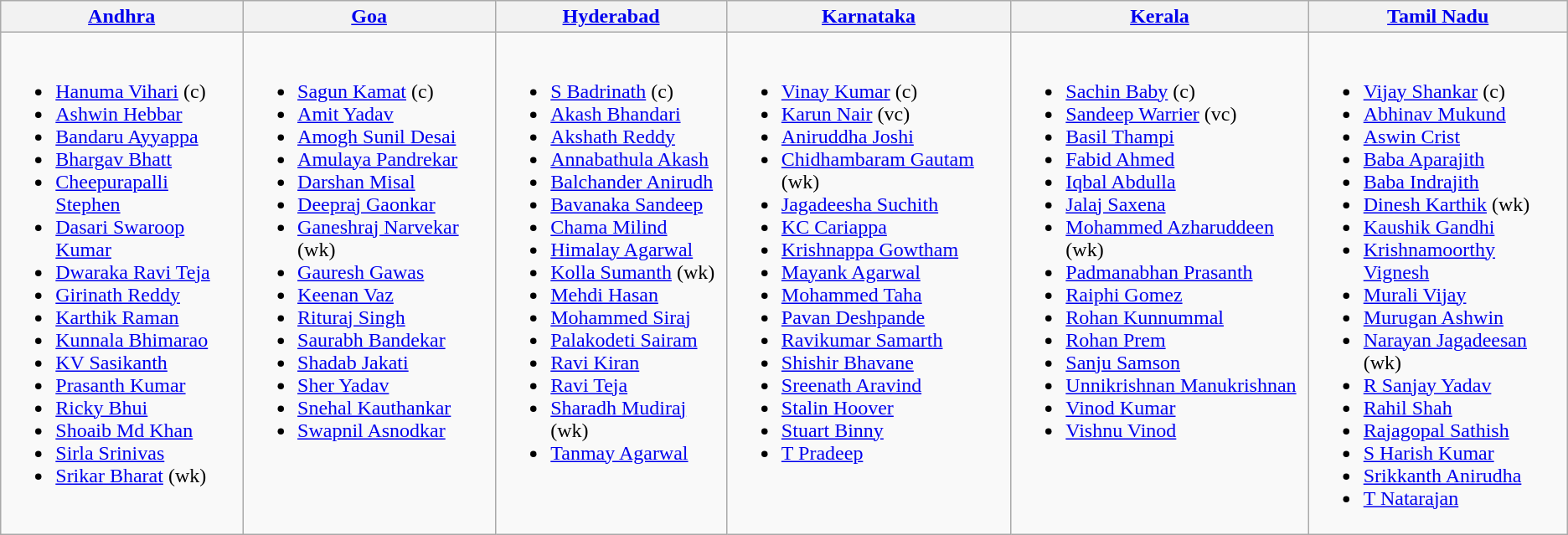<table class="wikitable">
<tr>
<th><a href='#'>Andhra</a></th>
<th><a href='#'>Goa</a></th>
<th><a href='#'>Hyderabad</a></th>
<th><a href='#'>Karnataka</a></th>
<th><a href='#'>Kerala</a></th>
<th><a href='#'>Tamil Nadu</a></th>
</tr>
<tr style="vertical-align:top">
<td><br><ul><li><a href='#'>Hanuma Vihari</a> (c)</li><li><a href='#'>Ashwin Hebbar</a></li><li><a href='#'>Bandaru Ayyappa</a></li><li><a href='#'>Bhargav Bhatt</a></li><li><a href='#'>Cheepurapalli Stephen</a></li><li><a href='#'>Dasari Swaroop Kumar</a></li><li><a href='#'>Dwaraka Ravi Teja</a></li><li><a href='#'>Girinath Reddy</a></li><li><a href='#'>Karthik Raman</a></li><li><a href='#'>Kunnala Bhimarao</a></li><li><a href='#'>KV Sasikanth</a></li><li><a href='#'>Prasanth Kumar</a></li><li><a href='#'>Ricky Bhui</a></li><li><a href='#'>Shoaib Md Khan</a></li><li><a href='#'>Sirla Srinivas</a></li><li><a href='#'>Srikar Bharat</a> (wk)</li></ul></td>
<td><br><ul><li><a href='#'>Sagun Kamat</a> (c)</li><li><a href='#'>Amit Yadav</a></li><li><a href='#'>Amogh Sunil Desai</a></li><li><a href='#'>Amulaya Pandrekar</a></li><li><a href='#'>Darshan Misal</a></li><li><a href='#'>Deepraj Gaonkar</a></li><li><a href='#'>Ganeshraj Narvekar</a> (wk)</li><li><a href='#'>Gauresh Gawas</a></li><li><a href='#'>Keenan Vaz</a></li><li><a href='#'>Rituraj Singh</a></li><li><a href='#'>Saurabh Bandekar</a></li><li><a href='#'>Shadab Jakati</a></li><li><a href='#'>Sher Yadav</a></li><li><a href='#'>Snehal Kauthankar</a></li><li><a href='#'>Swapnil Asnodkar</a></li></ul></td>
<td><br><ul><li><a href='#'>S Badrinath</a> (c)</li><li><a href='#'>Akash Bhandari</a></li><li><a href='#'>Akshath Reddy</a></li><li><a href='#'>Annabathula Akash</a></li><li><a href='#'>Balchander Anirudh</a></li><li><a href='#'>Bavanaka Sandeep</a></li><li><a href='#'>Chama Milind</a></li><li><a href='#'>Himalay Agarwal</a></li><li><a href='#'>Kolla Sumanth</a> (wk)</li><li><a href='#'>Mehdi Hasan</a></li><li><a href='#'>Mohammed Siraj</a></li><li><a href='#'>Palakodeti Sairam</a></li><li><a href='#'>Ravi Kiran</a></li><li><a href='#'>Ravi Teja</a></li><li><a href='#'>Sharadh Mudiraj</a> (wk)</li><li><a href='#'>Tanmay Agarwal</a></li></ul></td>
<td><br><ul><li><a href='#'>Vinay Kumar</a> (c)</li><li><a href='#'>Karun Nair</a> (vc)</li><li><a href='#'>Aniruddha Joshi</a></li><li><a href='#'>Chidhambaram Gautam</a> (wk)</li><li><a href='#'>Jagadeesha Suchith</a></li><li><a href='#'>KC Cariappa</a></li><li><a href='#'>Krishnappa Gowtham</a></li><li><a href='#'>Mayank Agarwal</a></li><li><a href='#'>Mohammed Taha</a></li><li><a href='#'>Pavan Deshpande</a></li><li><a href='#'>Ravikumar Samarth</a></li><li><a href='#'>Shishir Bhavane</a></li><li><a href='#'>Sreenath Aravind</a></li><li><a href='#'>Stalin Hoover</a></li><li><a href='#'>Stuart Binny</a></li><li><a href='#'>T Pradeep</a></li></ul></td>
<td><br><ul><li><a href='#'>Sachin Baby</a> (c)</li><li><a href='#'>Sandeep Warrier</a> (vc)</li><li><a href='#'>Basil Thampi</a></li><li><a href='#'>Fabid Ahmed</a></li><li><a href='#'>Iqbal Abdulla</a></li><li><a href='#'>Jalaj Saxena</a></li><li><a href='#'>Mohammed Azharuddeen</a> (wk)</li><li><a href='#'>Padmanabhan Prasanth</a></li><li><a href='#'>Raiphi Gomez</a></li><li><a href='#'>Rohan Kunnummal</a></li><li><a href='#'>Rohan Prem</a></li><li><a href='#'>Sanju Samson</a></li><li><a href='#'>Unnikrishnan Manukrishnan</a></li><li><a href='#'>Vinod Kumar</a></li><li><a href='#'>Vishnu Vinod</a></li></ul></td>
<td><br><ul><li><a href='#'>Vijay Shankar</a> (c)</li><li><a href='#'>Abhinav Mukund</a></li><li><a href='#'>Aswin Crist</a></li><li><a href='#'>Baba Aparajith</a></li><li><a href='#'>Baba Indrajith</a></li><li><a href='#'>Dinesh Karthik</a> (wk)</li><li><a href='#'>Kaushik Gandhi</a></li><li><a href='#'>Krishnamoorthy Vignesh</a></li><li><a href='#'>Murali Vijay</a></li><li><a href='#'>Murugan Ashwin</a></li><li><a href='#'>Narayan Jagadeesan</a> (wk)</li><li><a href='#'>R Sanjay Yadav</a></li><li><a href='#'>Rahil Shah</a></li><li><a href='#'>Rajagopal Sathish</a></li><li><a href='#'>S Harish Kumar</a></li><li><a href='#'>Srikkanth Anirudha</a></li><li><a href='#'>T Natarajan</a></li></ul></td>
</tr>
</table>
